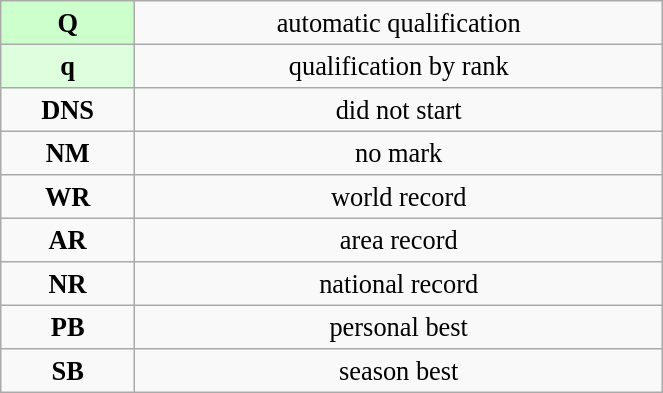<table class="wikitable" style=" text-align:center; font-size:110%;" width="35%">
<tr>
<td bgcolor="ccffcc"><strong>Q</strong></td>
<td>automatic qualification</td>
</tr>
<tr>
<td bgcolor="ddffdd"><strong>q</strong></td>
<td>qualification by rank</td>
</tr>
<tr>
<td><strong>DNS</strong></td>
<td>did not start</td>
</tr>
<tr>
<td><strong>NM</strong></td>
<td>no mark</td>
</tr>
<tr>
<td><strong>WR</strong></td>
<td>world record</td>
</tr>
<tr>
<td><strong>AR</strong></td>
<td>area record</td>
</tr>
<tr>
<td><strong>NR</strong></td>
<td>national record</td>
</tr>
<tr>
<td><strong>PB</strong></td>
<td>personal best</td>
</tr>
<tr>
<td><strong>SB</strong></td>
<td>season best</td>
</tr>
</table>
